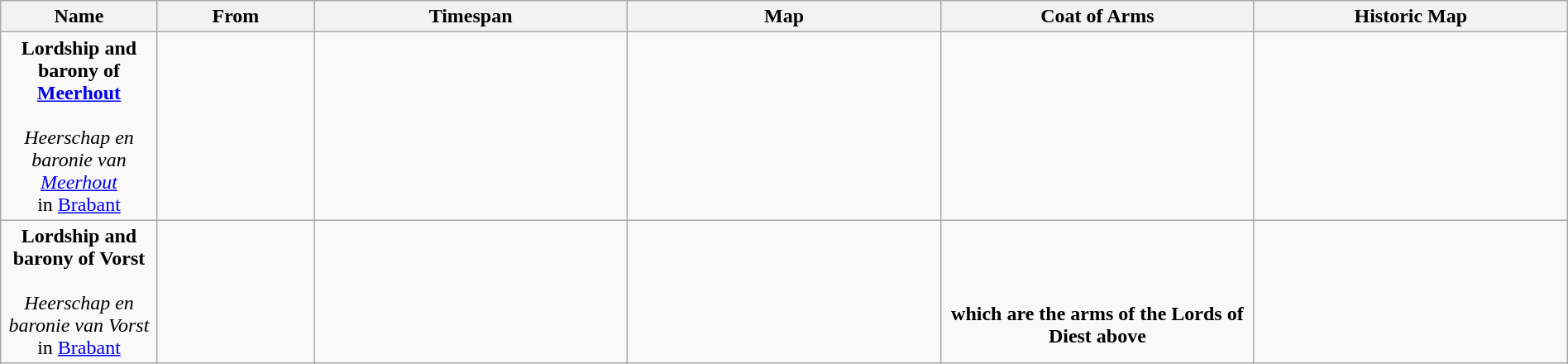<table class="wikitable" style="text-align:center; width:100%">
<tr>
<th width=10%>Name</th>
<th width=10%>From</th>
<th width=20%>Timespan</th>
<th width=20%>Map</th>
<th width=20%>Coat of Arms</th>
<th width=20%>Historic Map</th>
</tr>
<tr>
<td><strong>Lordship and barony of <a href='#'>Meerhout</a></strong><br><br><em>Heerschap en baronie van <a href='#'>Meerhout</a></em><br> in <a href='#'>Brabant</a></td>
<td></td>
<td></td>
<td></td>
<td><br><br></td>
<td></td>
</tr>
<tr>
<td><strong>Lordship and barony of Vorst</strong><br><br><em>Heerschap en baronie van Vorst</em><br> in <a href='#'>Brabant</a></td>
<td></td>
<td></td>
<td></td>
<td><br><br><br><strong>which are the arms of the Lords of Diest above</strong></td>
<td></td>
</tr>
</table>
